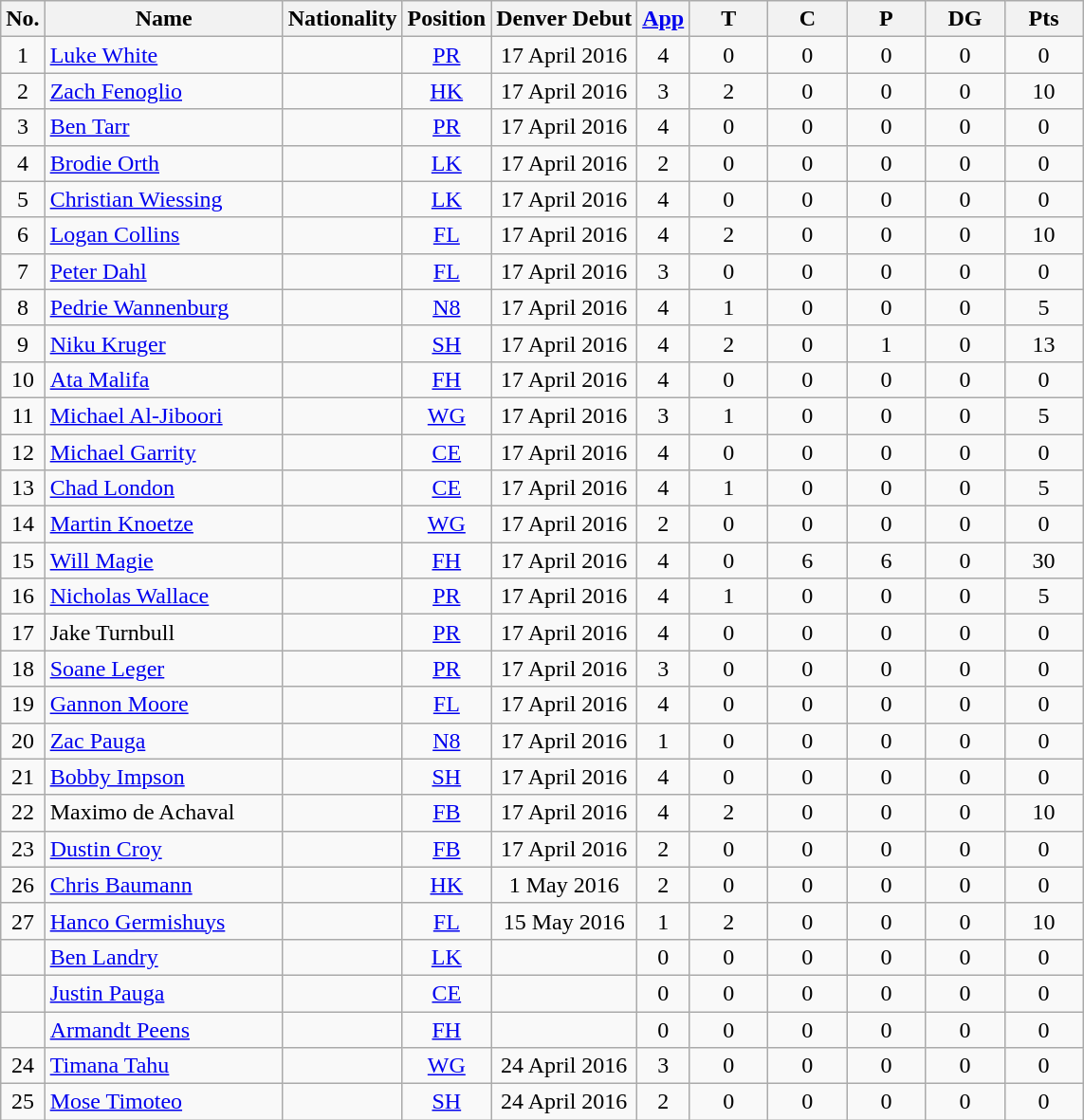<table class="wikitable sortable" style="text-align: center;">
<tr>
<th>No.</th>
<th style="width:10em">Name</th>
<th>Nationality</th>
<th>Position</th>
<th>Denver Debut</th>
<th><a href='#'>App</a></th>
<th style="width:3em">T</th>
<th style="width:3em">C</th>
<th style="width:3em">P</th>
<th style="width:3em">DG</th>
<th style="width:3em">Pts</th>
</tr>
<tr>
<td>1</td>
<td align=left><a href='#'>Luke White</a></td>
<td></td>
<td><a href='#'>PR</a></td>
<td>17 April 2016</td>
<td>4</td>
<td>0</td>
<td>0</td>
<td>0</td>
<td>0</td>
<td>0</td>
</tr>
<tr>
<td>2</td>
<td align=left><a href='#'>Zach Fenoglio</a></td>
<td></td>
<td><a href='#'>HK</a></td>
<td>17 April 2016</td>
<td>3</td>
<td>2</td>
<td>0</td>
<td>0</td>
<td>0</td>
<td>10</td>
</tr>
<tr>
<td>3</td>
<td align=left><a href='#'>Ben Tarr</a></td>
<td></td>
<td><a href='#'>PR</a></td>
<td>17 April 2016</td>
<td>4</td>
<td>0</td>
<td>0</td>
<td>0</td>
<td>0</td>
<td>0</td>
</tr>
<tr>
<td>4</td>
<td align=left><a href='#'>Brodie Orth</a></td>
<td></td>
<td><a href='#'>LK</a></td>
<td>17 April 2016</td>
<td>2</td>
<td>0</td>
<td>0</td>
<td>0</td>
<td>0</td>
<td>0</td>
</tr>
<tr>
<td>5</td>
<td align=left><a href='#'>Christian Wiessing</a></td>
<td></td>
<td><a href='#'>LK</a></td>
<td>17 April 2016</td>
<td>4</td>
<td>0</td>
<td>0</td>
<td>0</td>
<td>0</td>
<td>0</td>
</tr>
<tr>
<td>6</td>
<td align=left><a href='#'>Logan Collins</a></td>
<td></td>
<td><a href='#'>FL</a></td>
<td>17 April 2016</td>
<td>4</td>
<td>2</td>
<td>0</td>
<td>0</td>
<td>0</td>
<td>10</td>
</tr>
<tr>
<td>7</td>
<td align=left><a href='#'>Peter Dahl</a></td>
<td></td>
<td><a href='#'>FL</a></td>
<td>17 April 2016</td>
<td>3</td>
<td>0</td>
<td>0</td>
<td>0</td>
<td>0</td>
<td>0</td>
</tr>
<tr>
<td>8</td>
<td align=left><a href='#'>Pedrie Wannenburg</a></td>
<td></td>
<td><a href='#'>N8</a></td>
<td>17 April 2016</td>
<td>4</td>
<td>1</td>
<td>0</td>
<td>0</td>
<td>0</td>
<td>5</td>
</tr>
<tr>
<td>9</td>
<td align=left><a href='#'>Niku Kruger</a></td>
<td></td>
<td><a href='#'>SH</a></td>
<td>17 April 2016</td>
<td>4</td>
<td>2</td>
<td>0</td>
<td>1</td>
<td>0</td>
<td>13</td>
</tr>
<tr>
<td>10</td>
<td align=left><a href='#'>Ata Malifa</a></td>
<td></td>
<td><a href='#'>FH</a></td>
<td>17 April 2016</td>
<td>4</td>
<td>0</td>
<td>0</td>
<td>0</td>
<td>0</td>
<td>0</td>
</tr>
<tr>
<td>11</td>
<td align=left><a href='#'>Michael Al-Jiboori</a></td>
<td></td>
<td><a href='#'>WG</a></td>
<td>17 April 2016</td>
<td>3</td>
<td>1</td>
<td>0</td>
<td>0</td>
<td>0</td>
<td>5</td>
</tr>
<tr>
<td>12</td>
<td align=left><a href='#'>Michael Garrity</a></td>
<td></td>
<td><a href='#'>CE</a></td>
<td>17 April 2016</td>
<td>4</td>
<td>0</td>
<td>0</td>
<td>0</td>
<td>0</td>
<td>0</td>
</tr>
<tr>
<td>13</td>
<td align=left><a href='#'>Chad London</a></td>
<td></td>
<td><a href='#'>CE</a></td>
<td>17 April 2016</td>
<td>4</td>
<td>1</td>
<td>0</td>
<td>0</td>
<td>0</td>
<td>5</td>
</tr>
<tr>
<td>14</td>
<td align=left><a href='#'>Martin Knoetze</a></td>
<td></td>
<td><a href='#'>WG</a></td>
<td>17 April 2016</td>
<td>2</td>
<td>0</td>
<td>0</td>
<td>0</td>
<td>0</td>
<td>0</td>
</tr>
<tr>
<td>15</td>
<td align=left><a href='#'>Will Magie</a></td>
<td></td>
<td><a href='#'>FH</a></td>
<td>17 April 2016</td>
<td>4</td>
<td>0</td>
<td>6</td>
<td>6</td>
<td>0</td>
<td>30</td>
</tr>
<tr>
<td>16</td>
<td align=left><a href='#'>Nicholas Wallace</a></td>
<td></td>
<td><a href='#'>PR</a></td>
<td>17 April 2016</td>
<td>4</td>
<td>1</td>
<td>0</td>
<td>0</td>
<td>0</td>
<td>5</td>
</tr>
<tr>
<td>17</td>
<td align=left>Jake Turnbull</td>
<td></td>
<td><a href='#'>PR</a></td>
<td>17 April 2016</td>
<td>4</td>
<td>0</td>
<td>0</td>
<td>0</td>
<td>0</td>
<td>0</td>
</tr>
<tr>
<td>18</td>
<td align=left><a href='#'>Soane Leger</a></td>
<td></td>
<td><a href='#'>PR</a></td>
<td>17 April 2016</td>
<td>3</td>
<td>0</td>
<td>0</td>
<td>0</td>
<td>0</td>
<td>0</td>
</tr>
<tr>
<td>19</td>
<td align=left><a href='#'>Gannon Moore</a></td>
<td></td>
<td><a href='#'>FL</a></td>
<td>17 April 2016</td>
<td>4</td>
<td>0</td>
<td>0</td>
<td>0</td>
<td>0</td>
<td>0</td>
</tr>
<tr>
<td>20</td>
<td align=left><a href='#'>Zac Pauga</a></td>
<td></td>
<td><a href='#'>N8</a></td>
<td>17 April 2016</td>
<td>1</td>
<td>0</td>
<td>0</td>
<td>0</td>
<td>0</td>
<td>0</td>
</tr>
<tr>
<td>21</td>
<td align=left><a href='#'>Bobby Impson</a></td>
<td></td>
<td><a href='#'>SH</a></td>
<td>17 April 2016</td>
<td>4</td>
<td>0</td>
<td>0</td>
<td>0</td>
<td>0</td>
<td>0</td>
</tr>
<tr>
<td>22</td>
<td align=left>Maximo de Achaval</td>
<td></td>
<td><a href='#'>FB</a></td>
<td>17 April 2016</td>
<td>4</td>
<td>2</td>
<td>0</td>
<td>0</td>
<td>0</td>
<td>10</td>
</tr>
<tr>
<td>23</td>
<td align=left><a href='#'>Dustin Croy</a></td>
<td></td>
<td><a href='#'>FB</a></td>
<td>17 April 2016</td>
<td>2</td>
<td>0</td>
<td>0</td>
<td>0</td>
<td>0</td>
<td>0</td>
</tr>
<tr>
<td>26</td>
<td align=left><a href='#'>Chris Baumann</a></td>
<td></td>
<td><a href='#'>HK</a></td>
<td>1 May 2016</td>
<td>2</td>
<td>0</td>
<td>0</td>
<td>0</td>
<td>0</td>
<td>0</td>
</tr>
<tr>
<td>27</td>
<td align=left><a href='#'>Hanco Germishuys</a></td>
<td></td>
<td><a href='#'>FL</a></td>
<td>15 May 2016</td>
<td>1</td>
<td>2</td>
<td>0</td>
<td>0</td>
<td>0</td>
<td>10</td>
</tr>
<tr>
<td></td>
<td align=left><a href='#'>Ben Landry</a></td>
<td></td>
<td><a href='#'>LK</a></td>
<td></td>
<td>0</td>
<td>0</td>
<td>0</td>
<td>0</td>
<td>0</td>
<td>0</td>
</tr>
<tr>
<td></td>
<td align=left><a href='#'>Justin Pauga</a></td>
<td></td>
<td><a href='#'>CE</a></td>
<td></td>
<td>0</td>
<td>0</td>
<td>0</td>
<td>0</td>
<td>0</td>
<td>0</td>
</tr>
<tr>
<td></td>
<td align=left><a href='#'>Armandt Peens</a></td>
<td></td>
<td><a href='#'>FH</a></td>
<td></td>
<td>0</td>
<td>0</td>
<td>0</td>
<td>0</td>
<td>0</td>
<td>0</td>
</tr>
<tr>
<td>24</td>
<td align=left><a href='#'>Timana Tahu</a></td>
<td></td>
<td><a href='#'>WG</a></td>
<td>24 April 2016</td>
<td>3</td>
<td>0</td>
<td>0</td>
<td>0</td>
<td>0</td>
<td>0</td>
</tr>
<tr>
<td>25</td>
<td align=left><a href='#'>Mose Timoteo</a></td>
<td></td>
<td><a href='#'>SH</a></td>
<td>24 April 2016</td>
<td>2</td>
<td>0</td>
<td>0</td>
<td>0</td>
<td>0</td>
<td>0</td>
</tr>
</table>
